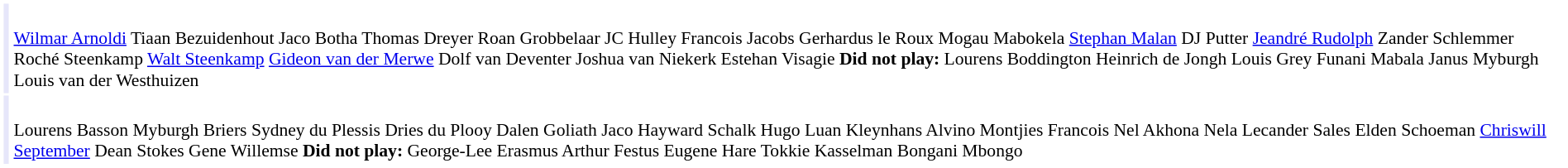<table cellpadding="2" style="border: 1px solid white; font-size:90%;">
<tr>
<td colspan="2" align="right" bgcolor="lavender"></td>
<td align="left"><br><a href='#'>Wilmar Arnoldi</a>
 Tiaan Bezuidenhout
 Jaco Botha
 Thomas Dreyer
 Roan Grobbelaar
 JC Hulley
 Francois Jacobs
 Gerhardus le Roux
 Mogau Mabokela
 <a href='#'>Stephan Malan</a>
 DJ Putter
 <a href='#'>Jeandré Rudolph</a>
 Zander Schlemmer
 Roché Steenkamp
 <a href='#'>Walt Steenkamp</a>
 <a href='#'>Gideon van der Merwe</a>
 Dolf van Deventer
 Joshua van Niekerk
 Estehan Visagie
 <strong>Did not play:</strong>
 Lourens Boddington
 Heinrich de Jongh
 Louis Grey
 Funani Mabala
 Janus Myburgh
 Louis van der Westhuizen</td>
</tr>
<tr>
<td colspan="2" align="right" bgcolor="lavender"></td>
<td align="left"><br>Lourens Basson
 Myburgh Briers
 Sydney du Plessis
 Dries du Plooy
 Dalen Goliath
 Jaco Hayward
 Schalk Hugo
 Luan Kleynhans
 Alvino Montjies
 Francois Nel
 Akhona Nela
 Lecander Sales
 Elden Schoeman
 <a href='#'>Chriswill September</a>
 Dean Stokes
 Gene Willemse
 <strong>Did not play:</strong>
 George-Lee Erasmus
 Arthur Festus
 Eugene Hare
 Tokkie Kasselman
 Bongani Mbongo</td>
</tr>
</table>
